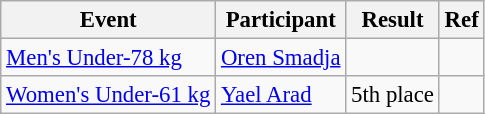<table class="wikitable" style="font-size: 95%;">
<tr>
<th>Event</th>
<th>Participant</th>
<th>Result</th>
<th>Ref</th>
</tr>
<tr>
<td><a href='#'>Men's Under-78 kg</a></td>
<td><a href='#'>Oren Smadja</a></td>
<td></td>
<td></td>
</tr>
<tr>
<td><a href='#'>Women's Under-61 kg</a></td>
<td><a href='#'>Yael Arad</a></td>
<td>5th place</td>
<td></td>
</tr>
</table>
